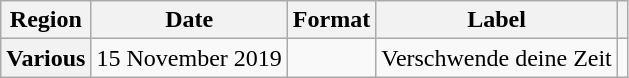<table class="wikitable plainrowheaders">
<tr>
<th>Region</th>
<th>Date</th>
<th>Format</th>
<th>Label</th>
<th></th>
</tr>
<tr>
<th scope="row">Various</th>
<td>15 November 2019</td>
<td></td>
<td>Verschwende deine Zeit</td>
<td></td>
</tr>
</table>
